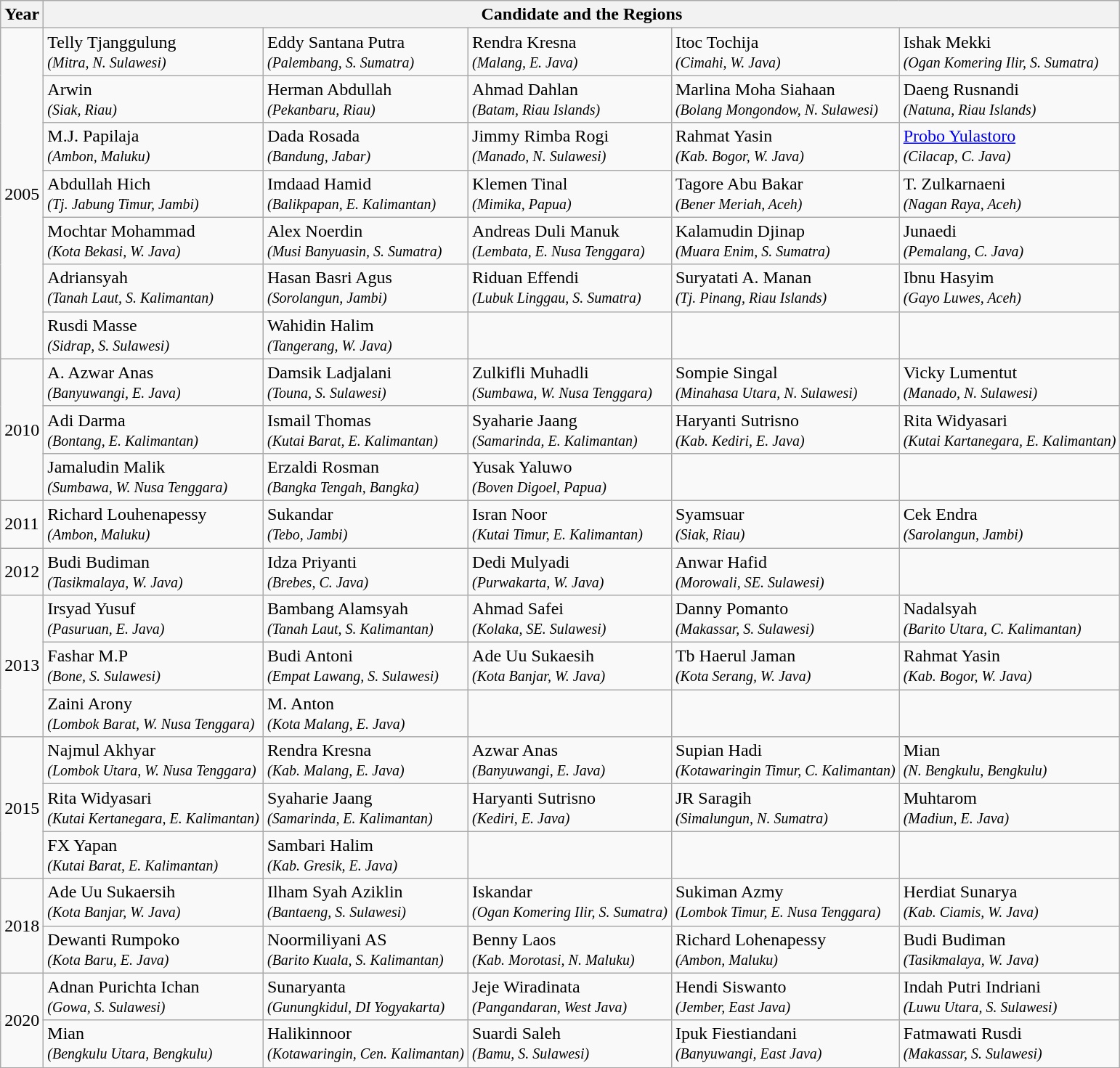<table class="wikitable">
<tr>
<th>Year</th>
<th colspan="5">Candidate and the Regions</th>
</tr>
<tr>
<td rowspan="7">2005</td>
<td>Telly Tjanggulung<br><em><small>(Mitra, N. Sulawesi)</small></em></td>
<td>Eddy Santana Putra<br><em><small>(Palembang, S. Sumatra)</small></em></td>
<td>Rendra Kresna<br><small><em>(Malang, E. Java)</em></small></td>
<td>Itoc Tochija<br><small><em>(Cimahi, W. Java)</em></small></td>
<td>Ishak Mekki<br><small><em>(Ogan Komering Ilir, S. Sumatra)</em></small></td>
</tr>
<tr>
<td>Arwin<br><small><em>(Siak, Riau)</em></small></td>
<td>Herman Abdullah<br><small><em>(Pekanbaru, Riau)</em></small></td>
<td>Ahmad Dahlan<br><small><em>(Batam, Riau Islands)</em></small></td>
<td>Marlina Moha Siahaan<br><small><em>(Bolang Mongondow, N. Sulawesi)</em></small></td>
<td>Daeng Rusnandi<br><em><small>(Natuna, Riau Islands)</small></em></td>
</tr>
<tr>
<td>M.J. Papilaja<br><em><small>(Ambon, Maluku)</small></em></td>
<td>Dada Rosada<br><em><small>(Bandung, Jabar)</small></em></td>
<td>Jimmy Rimba Rogi<br><small><em>(Manado, N. Sulawesi)</em></small></td>
<td>Rahmat Yasin<br><small><em>(Kab. Bogor, W. Java)</em></small></td>
<td><a href='#'>Probo Yulastoro</a><br><em><small>(Cilacap, C. Java)</small></em></td>
</tr>
<tr>
<td>Abdullah Hich<br><em><small>(Tj. Jabung Timur, Jambi)</small></em></td>
<td>Imdaad Hamid<br><em><small>(Balikpapan, E. Kalimantan)</small></em></td>
<td>Klemen Tinal<br><small><em>(Mimika, Papua)</em></small></td>
<td>Tagore Abu Bakar<br><small><em>(Bener Meriah, Aceh)</em></small></td>
<td>T. Zulkarnaeni<br><em><small>(Nagan Raya, Aceh)</small></em></td>
</tr>
<tr>
<td>Mochtar Mohammad<br><em><small>(Kota Bekasi, W. Java)</small></em></td>
<td>Alex Noerdin<br><em><small>(Musi Banyuasin, S. Sumatra)</small></em></td>
<td>Andreas Duli Manuk<br><em><small>(Lembata, E. Nusa Tenggara)</small></em></td>
<td>Kalamudin Djinap<br><small><em>(Muara Enim, S. Sumatra)</em></small></td>
<td>Junaedi<br><em><small>(Pemalang, C. Java)</small></em></td>
</tr>
<tr>
<td>Adriansyah<br><em><small>(Tanah Laut, S. Kalimantan)</small></em></td>
<td>Hasan Basri Agus<br><em><small>(Sorolangun, Jambi)</small></em></td>
<td>Riduan Effendi<br><em><small>(Lubuk Linggau, S. Sumatra)</small></em></td>
<td>Suryatati A. Manan<br><em><small>(Tj. Pinang, Riau Islands)</small></em></td>
<td>Ibnu Hasyim<br><em><small>(Gayo Luwes, Aceh)</small></em></td>
</tr>
<tr>
<td>Rusdi Masse<br><em><small>(Sidrap, S. Sulawesi)</small></em></td>
<td>Wahidin Halim<br><em><small>(Tangerang, W. Java)</small></em></td>
<td></td>
<td></td>
<td></td>
</tr>
<tr>
<td rowspan="3">2010</td>
<td>A. Azwar Anas<br><em><small>(Banyuwangi, E. Java)</small></em></td>
<td>Damsik Ladjalani<br><em><small>(Touna, S. Sulawesi)</small></em></td>
<td>Zulkifli Muhadli<br><small><em>(Sumbawa, W. Nusa Tenggara)</em></small></td>
<td>Sompie Singal<br><em><small>(Minahasa Utara, N. Sulawesi)</small></em></td>
<td>Vicky Lumentut<br><em><small>(Manado, N. Sulawesi)</small></em></td>
</tr>
<tr>
<td>Adi Darma<br><em><small>(Bontang, E. Kalimantan)</small></em></td>
<td>Ismail Thomas<br><em><small>(Kutai Barat, E. Kalimantan)</small></em></td>
<td>Syaharie Jaang<br><em><small>(Samarinda, E. Kalimantan)</small></em></td>
<td>Haryanti Sutrisno<br><em><small>(Kab. Kediri, E. Java)</small></em></td>
<td>Rita Widyasari<br><small><em>(Kutai Kartanegara, E. Kalimantan)</em></small></td>
</tr>
<tr>
<td>Jamaludin Malik<br><em><small>(Sumbawa, W. Nusa Tenggara)</small></em></td>
<td>Erzaldi Rosman<br><em><small>(Bangka Tengah, Bangka)</small></em></td>
<td>Yusak Yaluwo<br><em><small>(Boven Digoel, Papua)</small></em></td>
<td></td>
<td></td>
</tr>
<tr>
<td>2011</td>
<td>Richard Louhenapessy<br><em><small>(Ambon, Maluku)</small></em></td>
<td>Sukandar<br><small><em>(Tebo, Jambi)</em></small></td>
<td>Isran Noor<br><em><small>(Kutai Timur, E. Kalimantan)</small></em></td>
<td>Syamsuar<br><small><em>(Siak, Riau)</em></small></td>
<td>Cek Endra<br><em><small>(Sarolangun, Jambi)</small></em></td>
</tr>
<tr>
<td>2012</td>
<td>Budi Budiman<br><em><small>(Tasikmalaya, W. Java)</small></em></td>
<td>Idza Priyanti<br><small><em>(Brebes, C. Java)</em></small></td>
<td>Dedi Mulyadi<br><em><small>(Purwakarta, W. Java)</small></em></td>
<td>Anwar Hafid<br><em><small>(Morowali, SE. Sulawesi)</small></em></td>
<td></td>
</tr>
<tr>
<td rowspan="3">2013</td>
<td>Irsyad Yusuf<br><em><small>(Pasuruan, E. Java)</small></em></td>
<td>Bambang Alamsyah<br><em><small>(Tanah Laut, S. Kalimantan)</small></em></td>
<td>Ahmad Safei<br><em><small>(Kolaka, SE. Sulawesi)</small></em></td>
<td>Danny Pomanto<br><em><small>(Makassar, S. Sulawesi)</small></em></td>
<td>Nadalsyah<br><em><small>(Barito Utara, C. Kalimantan)</small></em></td>
</tr>
<tr>
<td>Fashar M.P<br><em><small>(Bone, S. Sulawesi)</small></em></td>
<td>Budi Antoni<br><em><small>(Empat Lawang, S. Sulawesi)</small></em></td>
<td>Ade Uu Sukaesih<br><em><small>(Kota Banjar, W. Java)</small></em></td>
<td>Tb Haerul Jaman<br><em><small>(Kota Serang, W. Java)</small></em></td>
<td>Rahmat Yasin<br><em><small>(Kab. Bogor, W. Java)</small></em></td>
</tr>
<tr>
<td>Zaini Arony<br><em><small>(Lombok Barat, W. Nusa Tenggara)</small></em></td>
<td>M. Anton<br><em><small>(Kota Malang, E. Java)</small></em></td>
<td></td>
<td></td>
<td></td>
</tr>
<tr>
<td rowspan="3">2015</td>
<td>Najmul Akhyar<br><em><small>(Lombok Utara, W. Nusa Tenggara)</small></em></td>
<td>Rendra Kresna<br><em><small>(Kab. Malang, E. Java)</small></em></td>
<td>Azwar Anas<br><em><small>(Banyuwangi, E. Java)</small></em></td>
<td>Supian Hadi<br><em><small>(Kotawaringin Timur, C. Kalimantan)</small></em></td>
<td>Mian<br><em><small>(N. Bengkulu, Bengkulu)</small></em></td>
</tr>
<tr>
<td>Rita Widyasari<br><em><small>(Kutai Kertanegara, E. Kalimantan)</small></em></td>
<td>Syaharie Jaang<br><em><small>(Samarinda, E. Kalimantan)</small></em></td>
<td>Haryanti Sutrisno<br><small><em>(Kediri, E. Java)</em></small></td>
<td>JR Saragih<br><em><small>(Simalungun, N. Sumatra)</small></em></td>
<td>Muhtarom<br><em><small>(Madiun, E. Java)</small></em></td>
</tr>
<tr>
<td>FX Yapan<br><em><small>(Kutai Barat, E. Kalimantan)</small></em></td>
<td>Sambari Halim<br><em><small>(Kab. Gresik, E. Java)</small></em></td>
<td></td>
<td></td>
<td></td>
</tr>
<tr>
<td rowspan="2">2018</td>
<td>Ade Uu Sukaersih<br><em><small>(Kota Banjar, W. Java)</small></em></td>
<td>Ilham Syah Aziklin<br><em><small>(Bantaeng, S. Sulawesi)</small></em></td>
<td>Iskandar<br><em><small>(Ogan Komering Ilir, S. Sumatra)</small></em></td>
<td>Sukiman Azmy<br><em><small>(Lombok Timur, E. Nusa Tenggara)</small></em></td>
<td>Herdiat Sunarya<br><em><small>(Kab. Ciamis, W. Java)</small></em></td>
</tr>
<tr>
<td>Dewanti Rumpoko<br><em><small>(Kota Baru, E. Java)</small></em></td>
<td>Noormiliyani AS<br><em><small>(Barito Kuala, S. Kalimantan)</small></em></td>
<td>Benny Laos<br><em><small>(Kab. Morotasi, N. Maluku)</small></em></td>
<td>Richard Lohenapessy<br><small><em>(Ambon, Maluku)</em></small></td>
<td>Budi Budiman<br><em><small>(Tasikmalaya, W. Java)</small></em></td>
</tr>
<tr>
<td rowspan="2">2020</td>
<td>Adnan Purichta Ichan<br><em><small>(Gowa, S. Sulawesi)</small></em></td>
<td>Sunaryanta<br><em><small>(Gunungkidul, DI Yogyakarta)</small></em></td>
<td>Jeje Wiradinata<br><em><small>(Pangandaran, West Java)</small></em></td>
<td>Hendi Siswanto<br><em><small>(Jember, East Java)</small></em></td>
<td>Indah Putri Indriani<br><em><small>(Luwu Utara, S. Sulawesi)</small></em></td>
</tr>
<tr>
<td>Mian<br><em><small>(Bengkulu Utara, Bengkulu)</small></em></td>
<td>Halikinnoor<br><em><small>(Kotawaringin, Cen. Kalimantan)</small></em></td>
<td>Suardi Saleh<br><em><small>(Bamu, S. Sulawesi)</small></em></td>
<td>Ipuk Fiestiandani<br><em><small>(Banyuwangi, East Java)</small></em></td>
<td>Fatmawati Rusdi<br><em><small>(Makassar, S. Sulawesi)</small></em></td>
</tr>
</table>
